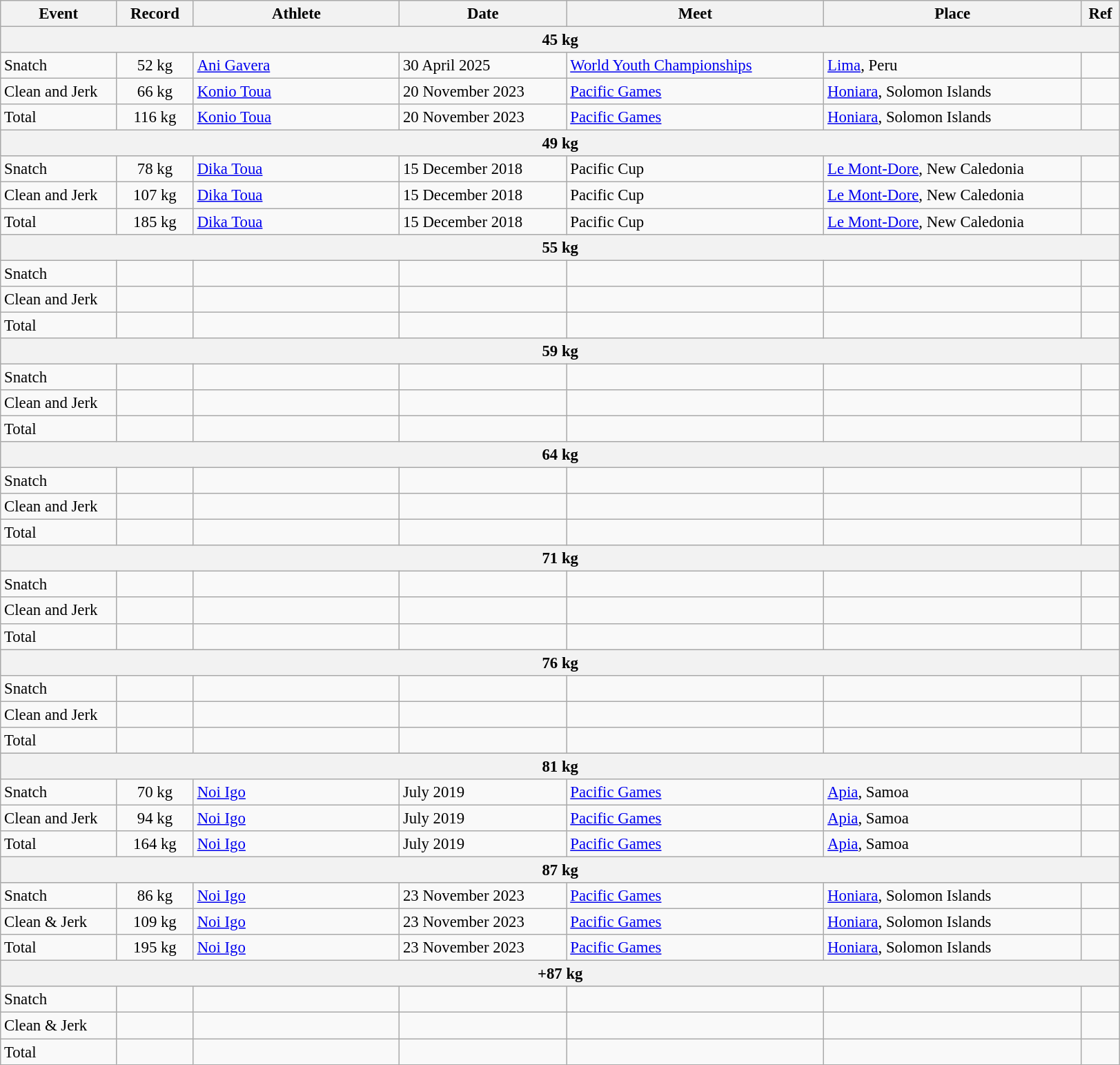<table class="wikitable" style="font-size:95%;">
<tr>
<th width=9%>Event</th>
<th width=6%>Record</th>
<th width=16%>Athlete</th>
<th width=13%>Date</th>
<th width=20%>Meet</th>
<th width=20%>Place</th>
<th width=3%>Ref</th>
</tr>
<tr bgcolor="#DDDDDD">
<th colspan="7">45 kg</th>
</tr>
<tr>
<td>Snatch</td>
<td align="center">52 kg</td>
<td><a href='#'>Ani Gavera</a></td>
<td>30 April 2025</td>
<td><a href='#'>World Youth Championships</a></td>
<td><a href='#'>Lima</a>, Peru</td>
<td></td>
</tr>
<tr>
<td>Clean and Jerk</td>
<td align="center">66 kg</td>
<td><a href='#'>Konio Toua</a></td>
<td>20 November 2023</td>
<td><a href='#'>Pacific Games</a></td>
<td><a href='#'>Honiara</a>, Solomon Islands</td>
<td></td>
</tr>
<tr>
<td>Total</td>
<td align="center">116 kg</td>
<td><a href='#'>Konio Toua</a></td>
<td>20 November 2023</td>
<td><a href='#'>Pacific Games</a></td>
<td><a href='#'>Honiara</a>, Solomon Islands</td>
<td></td>
</tr>
<tr bgcolor="#DDDDDD">
<th colspan="7">49 kg</th>
</tr>
<tr>
<td>Snatch</td>
<td align="center">78 kg</td>
<td><a href='#'>Dika Toua</a></td>
<td>15 December 2018</td>
<td>Pacific Cup</td>
<td><a href='#'>Le Mont-Dore</a>, New Caledonia</td>
<td></td>
</tr>
<tr>
<td>Clean and Jerk</td>
<td align="center">107 kg</td>
<td><a href='#'>Dika Toua</a></td>
<td>15 December 2018</td>
<td>Pacific Cup</td>
<td><a href='#'>Le Mont-Dore</a>, New Caledonia</td>
<td></td>
</tr>
<tr>
<td>Total</td>
<td align="center">185 kg</td>
<td><a href='#'>Dika Toua</a></td>
<td>15 December 2018</td>
<td>Pacific Cup</td>
<td><a href='#'>Le Mont-Dore</a>, New Caledonia</td>
<td></td>
</tr>
<tr bgcolor="#DDDDDD">
<th colspan="7">55 kg</th>
</tr>
<tr>
<td>Snatch</td>
<td align="center"></td>
<td></td>
<td></td>
<td></td>
<td></td>
<td></td>
</tr>
<tr>
<td>Clean and Jerk</td>
<td align="center"></td>
<td></td>
<td></td>
<td></td>
<td></td>
<td></td>
</tr>
<tr>
<td>Total</td>
<td align="center"></td>
<td></td>
<td></td>
<td></td>
<td></td>
<td></td>
</tr>
<tr bgcolor="#DDDDDD">
<th colspan="7">59 kg</th>
</tr>
<tr>
<td>Snatch</td>
<td align="center"></td>
<td></td>
<td></td>
<td></td>
<td></td>
<td></td>
</tr>
<tr>
<td>Clean and Jerk</td>
<td align="center"></td>
<td></td>
<td></td>
<td></td>
<td></td>
<td></td>
</tr>
<tr>
<td>Total</td>
<td align="center"></td>
<td></td>
<td></td>
<td></td>
<td></td>
<td></td>
</tr>
<tr bgcolor="#DDDDDD">
<th colspan="7">64 kg</th>
</tr>
<tr>
<td>Snatch</td>
<td align="center"></td>
<td></td>
<td></td>
<td></td>
<td></td>
<td></td>
</tr>
<tr>
<td>Clean and Jerk</td>
<td align="center"></td>
<td></td>
<td></td>
<td></td>
<td></td>
<td></td>
</tr>
<tr>
<td>Total</td>
<td align="center"></td>
<td></td>
<td></td>
<td></td>
<td></td>
<td></td>
</tr>
<tr bgcolor="#DDDDDD">
<th colspan="7">71 kg</th>
</tr>
<tr>
<td>Snatch</td>
<td align="center"></td>
<td></td>
<td></td>
<td></td>
<td></td>
<td></td>
</tr>
<tr>
<td>Clean and Jerk</td>
<td align="center"></td>
<td></td>
<td></td>
<td></td>
<td></td>
<td></td>
</tr>
<tr>
<td>Total</td>
<td align="center"></td>
<td></td>
<td></td>
<td></td>
<td></td>
<td></td>
</tr>
<tr bgcolor="#DDDDDD">
<th colspan="7">76 kg</th>
</tr>
<tr>
<td>Snatch</td>
<td align="center"></td>
<td></td>
<td></td>
<td></td>
<td></td>
<td></td>
</tr>
<tr>
<td>Clean and Jerk</td>
<td align="center"></td>
<td></td>
<td></td>
<td></td>
<td></td>
<td></td>
</tr>
<tr>
<td>Total</td>
<td align="center"></td>
<td></td>
<td></td>
<td></td>
<td></td>
<td></td>
</tr>
<tr bgcolor="#DDDDDD">
<th colspan="7">81 kg</th>
</tr>
<tr>
<td>Snatch</td>
<td align="center">70 kg</td>
<td><a href='#'>Noi Igo</a></td>
<td>July 2019</td>
<td><a href='#'>Pacific Games</a></td>
<td><a href='#'>Apia</a>, Samoa</td>
<td></td>
</tr>
<tr>
<td>Clean and Jerk</td>
<td align="center">94 kg</td>
<td><a href='#'>Noi Igo</a></td>
<td>July 2019</td>
<td><a href='#'>Pacific Games</a></td>
<td><a href='#'>Apia</a>, Samoa</td>
<td></td>
</tr>
<tr>
<td>Total</td>
<td align="center">164 kg</td>
<td><a href='#'>Noi Igo</a></td>
<td>July 2019</td>
<td><a href='#'>Pacific Games</a></td>
<td><a href='#'>Apia</a>, Samoa</td>
<td></td>
</tr>
<tr bgcolor="#DDDDDD">
<th colspan="7">87 kg</th>
</tr>
<tr>
<td>Snatch</td>
<td align="center">86 kg</td>
<td><a href='#'>Noi Igo</a></td>
<td>23 November 2023</td>
<td><a href='#'>Pacific Games</a></td>
<td><a href='#'>Honiara</a>, Solomon Islands</td>
<td></td>
</tr>
<tr>
<td>Clean & Jerk</td>
<td align="center">109 kg</td>
<td><a href='#'>Noi Igo</a></td>
<td>23 November 2023</td>
<td><a href='#'>Pacific Games</a></td>
<td><a href='#'>Honiara</a>, Solomon Islands</td>
<td></td>
</tr>
<tr>
<td>Total</td>
<td align="center">195 kg</td>
<td><a href='#'>Noi Igo</a></td>
<td>23 November 2023</td>
<td><a href='#'>Pacific Games</a></td>
<td><a href='#'>Honiara</a>, Solomon Islands</td>
<td></td>
</tr>
<tr bgcolor="#DDDDDD">
<th colspan="7">+87 kg</th>
</tr>
<tr>
<td>Snatch</td>
<td align="center"></td>
<td></td>
<td></td>
<td></td>
<td></td>
<td></td>
</tr>
<tr>
<td>Clean & Jerk</td>
<td align="center"></td>
<td></td>
<td></td>
<td></td>
<td></td>
<td></td>
</tr>
<tr>
<td>Total</td>
<td align="center"></td>
<td></td>
<td></td>
<td></td>
<td></td>
<td></td>
</tr>
</table>
